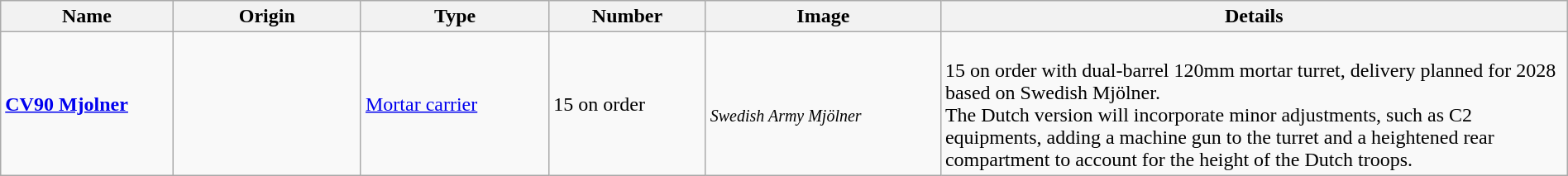<table class="wikitable" style="margin:auto; width:100%;">
<tr>
<th style="text-align: center; width:11%;">Name</th>
<th style="text-align: center; width:12%;">Origin</th>
<th style="text-align: center; width:12%;">Type</th>
<th style="text-align: center; width:10%;">Number</th>
<th style="text-align: center; width:15%;">Image</th>
<th style="text-align: center; width:40%;">Details</th>
</tr>
<tr>
<td><a href='#'><strong>CV90 Mjolner</strong></a></td>
<td><small></small></td>
<td><a href='#'>Mortar carrier</a></td>
<td>15 on order</td>
<td><br><em><small>Swedish Army Mjölner</small></em></td>
<td><br>15 on order with dual-barrel 120mm mortar turret, delivery planned for 2028 based on Swedish Mjölner.<br>The Dutch version will incorporate minor adjustments, such as C2 equipments, adding a machine gun to the turret and a heightened rear compartment to account for the height of the Dutch troops.</td>
</tr>
</table>
